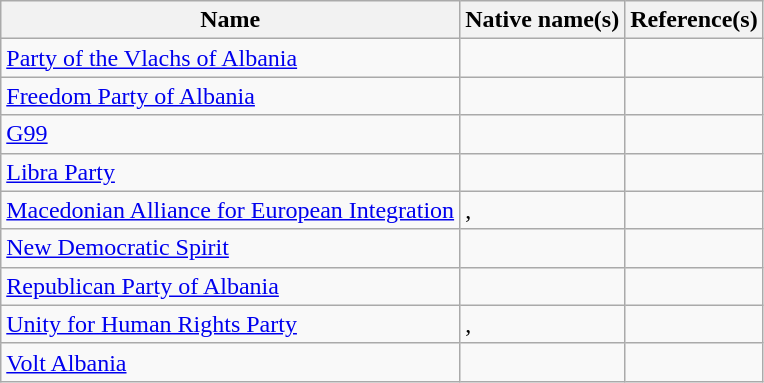<table class="wikitable">
<tr>
<th>Name</th>
<th>Native name(s)</th>
<th>Reference(s)</th>
</tr>
<tr>
<td><a href='#'>Party of the Vlachs of Albania</a></td>
<td></td>
<td></td>
</tr>
<tr>
<td><a href='#'>Freedom Party of Albania</a></td>
<td></td>
<td></td>
</tr>
<tr>
<td><a href='#'>G99</a></td>
<td></td>
<td></td>
</tr>
<tr>
<td><a href='#'>Libra Party</a></td>
<td></td>
<td></td>
</tr>
<tr>
<td><a href='#'>Macedonian Alliance for European Integration</a></td>
<td>, </td>
<td></td>
</tr>
<tr>
<td><a href='#'>New Democratic Spirit</a></td>
<td></td>
<td></td>
</tr>
<tr>
<td><a href='#'>Republican Party of Albania</a></td>
<td></td>
<td></td>
</tr>
<tr>
<td><a href='#'>Unity for Human Rights Party</a></td>
<td>, </td>
<td></td>
</tr>
<tr>
<td><a href='#'>Volt Albania</a></td>
<td></td>
<td></td>
</tr>
</table>
